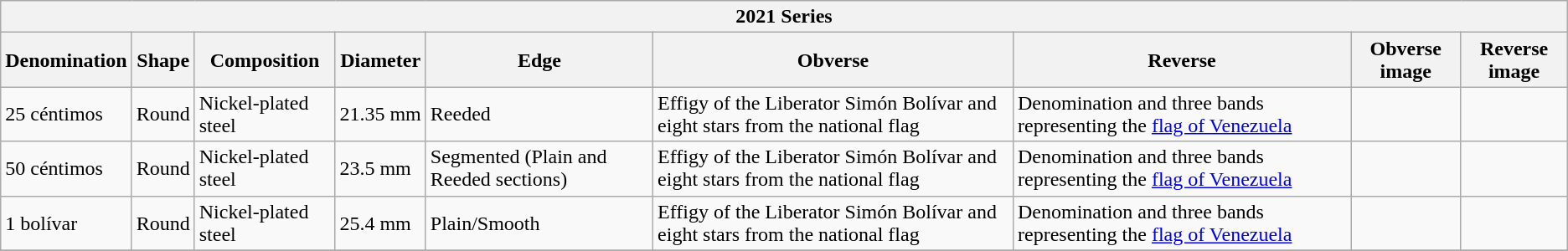<table class="wikitable">
<tr>
<th colspan="9">2021 Series</th>
</tr>
<tr>
<th>Denomination</th>
<th>Shape</th>
<th>Composition</th>
<th>Diameter</th>
<th>Edge</th>
<th>Obverse</th>
<th>Reverse</th>
<th>Obverse image</th>
<th>Reverse image</th>
</tr>
<tr>
<td>25 céntimos</td>
<td>Round</td>
<td>Nickel-plated steel</td>
<td>21.35 mm</td>
<td>Reeded</td>
<td>Effigy of the Liberator Simón Bolívar and eight stars from the national flag</td>
<td>Denomination and three bands representing the <a href='#'>flag of Venezuela</a></td>
<td></td>
<td></td>
</tr>
<tr>
<td>50 céntimos</td>
<td>Round</td>
<td>Nickel-plated steel</td>
<td>23.5 mm</td>
<td>Segmented (Plain and Reeded sections)</td>
<td>Effigy of the Liberator Simón Bolívar and eight stars from the national flag</td>
<td>Denomination and three bands representing the <a href='#'>flag of Venezuela</a></td>
<td></td>
<td></td>
</tr>
<tr>
<td>1 bolívar</td>
<td>Round</td>
<td>Nickel-plated steel</td>
<td>25.4 mm</td>
<td>Plain/Smooth</td>
<td>Effigy of the Liberator Simón Bolívar and eight stars from the national flag</td>
<td>Denomination and three bands representing the <a href='#'>flag of Venezuela</a></td>
<td></td>
<td></td>
</tr>
<tr>
</tr>
</table>
